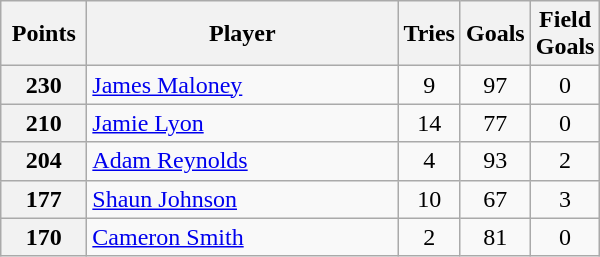<table class="wikitable" style="text-align:left;">
<tr>
<th width=50>Points</th>
<th width=200>Player</th>
<th width=30>Tries</th>
<th width=30>Goals</th>
<th width=30>Field Goals</th>
</tr>
<tr>
<th>230</th>
<td> <a href='#'>James Maloney</a></td>
<td align=center>9</td>
<td align=center>97</td>
<td align=center>0</td>
</tr>
<tr>
<th>210</th>
<td> <a href='#'>Jamie Lyon</a></td>
<td align=center>14</td>
<td align=center>77</td>
<td align=center>0</td>
</tr>
<tr>
<th>204</th>
<td> <a href='#'>Adam Reynolds</a></td>
<td align=center>4</td>
<td align=center>93</td>
<td align=center>2</td>
</tr>
<tr>
<th>177</th>
<td> <a href='#'>Shaun Johnson</a></td>
<td align=center>10</td>
<td align=center>67</td>
<td align=center>3</td>
</tr>
<tr>
<th>170</th>
<td> <a href='#'>Cameron Smith</a></td>
<td align=center>2</td>
<td align=center>81</td>
<td align=center>0</td>
</tr>
</table>
